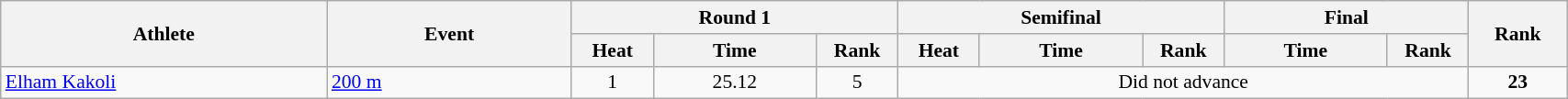<table class="wikitable" width="90%" style="text-align:center; font-size:90%">
<tr>
<th rowspan="2" width="20%">Athlete</th>
<th rowspan="2" width="15%">Event</th>
<th colspan="3" width="20%">Round 1</th>
<th colspan="3" width="20%">Semifinal</th>
<th colspan="2" width="15%">Final</th>
<th rowspan="2" width="6%">Rank</th>
</tr>
<tr>
<th width="5%">Heat</th>
<th width="10%">Time</th>
<th>Rank</th>
<th width="5%">Heat</th>
<th width="10%">Time</th>
<th>Rank</th>
<th width="10%">Time</th>
<th>Rank</th>
</tr>
<tr>
<td align="left"><a href='#'>Elham Kakoli</a></td>
<td align="left"><a href='#'>200 m</a></td>
<td>1</td>
<td>25.12</td>
<td>5</td>
<td colspan=5>Did not advance</td>
<td><strong>23</strong></td>
</tr>
</table>
